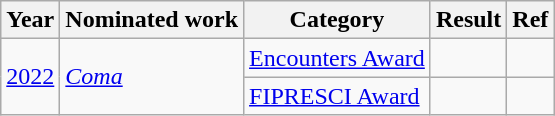<table class="wikitable sortable">
<tr>
<th>Year</th>
<th>Nominated work</th>
<th>Category</th>
<th>Result</th>
<th>Ref</th>
</tr>
<tr>
<td rowspan=2><a href='#'>2022</a></td>
<td rowspan=2><em><a href='#'>Coma</a></em></td>
<td><a href='#'>Encounters Award</a></td>
<td></td>
<td></td>
</tr>
<tr>
<td><a href='#'>FIPRESCI Award</a></td>
<td></td>
<td></td>
</tr>
</table>
